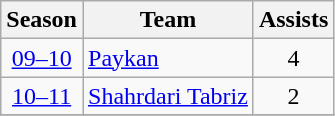<table class="wikitable" style="text-align: center;">
<tr>
<th>Season</th>
<th>Team</th>
<th>Assists</th>
</tr>
<tr>
<td><a href='#'>09–10</a></td>
<td align="left"><a href='#'>Paykan</a></td>
<td>4</td>
</tr>
<tr>
<td><a href='#'>10–11</a></td>
<td align="left"><a href='#'>Shahrdari Tabriz</a></td>
<td>2</td>
</tr>
<tr>
</tr>
</table>
